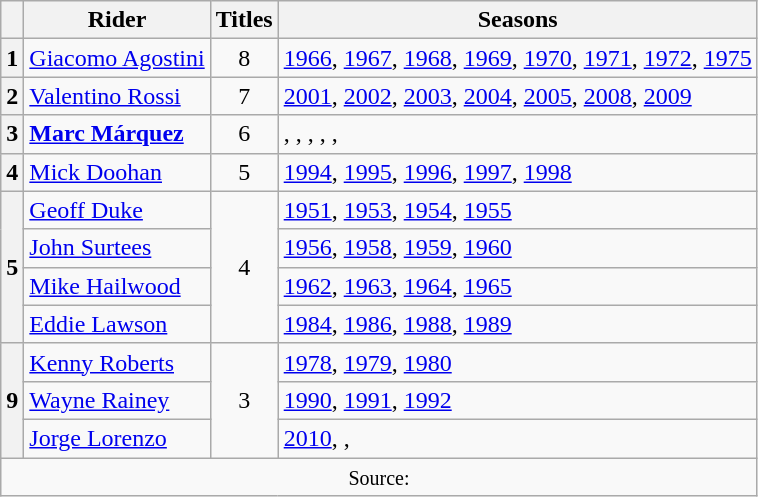<table class="wikitable" style="text-align:center">
<tr>
<th></th>
<th>Rider</th>
<th>Titles</th>
<th>Seasons</th>
</tr>
<tr>
<th>1</th>
<td align=left> <a href='#'>Giacomo Agostini</a></td>
<td>8</td>
<td align=left><a href='#'>1966</a>, <a href='#'>1967</a>, <a href='#'>1968</a>, <a href='#'>1969</a>, <a href='#'>1970</a>, <a href='#'>1971</a>, <a href='#'>1972</a>, <a href='#'>1975</a></td>
</tr>
<tr>
<th>2</th>
<td align=left> <a href='#'>Valentino Rossi</a></td>
<td>7</td>
<td align=left><a href='#'>2001</a>, <a href='#'>2002</a>, <a href='#'>2003</a>, <a href='#'>2004</a>, <a href='#'>2005</a>, <a href='#'>2008</a>, <a href='#'>2009</a></td>
</tr>
<tr>
<th>3</th>
<td align=left> <strong><a href='#'>Marc Márquez</a></strong></td>
<td>6</td>
<td align=left>, , , , , </td>
</tr>
<tr>
<th>4</th>
<td align=left> <a href='#'>Mick Doohan</a></td>
<td>5</td>
<td align=left><a href='#'>1994</a>, <a href='#'>1995</a>, <a href='#'>1996</a>, <a href='#'>1997</a>, <a href='#'>1998</a></td>
</tr>
<tr>
<th rowspan=4>5</th>
<td align=left> <a href='#'>Geoff Duke</a></td>
<td rowspan=4>4</td>
<td align=left><a href='#'>1951</a>, <a href='#'>1953</a>, <a href='#'>1954</a>, <a href='#'>1955</a></td>
</tr>
<tr>
<td align=left> <a href='#'>John Surtees</a></td>
<td align=left><a href='#'>1956</a>, <a href='#'>1958</a>, <a href='#'>1959</a>, <a href='#'>1960</a></td>
</tr>
<tr>
<td align=left> <a href='#'>Mike Hailwood</a></td>
<td align=left><a href='#'>1962</a>, <a href='#'>1963</a>, <a href='#'>1964</a>, <a href='#'>1965</a></td>
</tr>
<tr>
<td align=left> <a href='#'>Eddie Lawson</a></td>
<td align=left><a href='#'>1984</a>, <a href='#'>1986</a>, <a href='#'>1988</a>, <a href='#'>1989</a></td>
</tr>
<tr>
<th rowspan=3>9</th>
<td align=left> <a href='#'>Kenny Roberts</a></td>
<td rowspan=3>3</td>
<td align=left><a href='#'>1978</a>, <a href='#'>1979</a>, <a href='#'>1980</a></td>
</tr>
<tr>
<td align=left> <a href='#'>Wayne Rainey</a></td>
<td align=left><a href='#'>1990</a>, <a href='#'>1991</a>, <a href='#'>1992</a></td>
</tr>
<tr>
<td align=left> <a href='#'>Jorge Lorenzo</a></td>
<td align=left><a href='#'>2010</a>, , </td>
</tr>
<tr>
<td colspan=4><small>Source:</small></td>
</tr>
</table>
